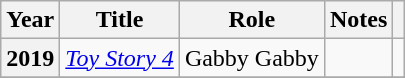<table class="wikitable plainrowheaders sortable">
<tr>
<th scope="col">Year</th>
<th scope="col">Title</th>
<th scope="col">Role</th>
<th scope="col" class="unsortable">Notes</th>
<th scope="col" class="unsortable"></th>
</tr>
<tr>
<th scope="row">2019</th>
<td><em><a href='#'>Toy Story 4</a></em></td>
<td>Gabby Gabby</td>
<td></td>
<td style="text-align:center"></td>
</tr>
<tr>
</tr>
</table>
